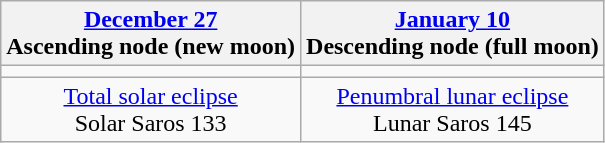<table class="wikitable">
<tr>
<th><a href='#'>December 27</a><br>Ascending node (new moon)<br></th>
<th><a href='#'>January 10</a><br>Descending node (full moon)<br></th>
</tr>
<tr>
<td></td>
<td></td>
</tr>
<tr align=center>
<td><a href='#'>Total solar eclipse</a><br>Solar Saros 133</td>
<td><a href='#'>Penumbral lunar eclipse</a><br>Lunar Saros 145</td>
</tr>
</table>
